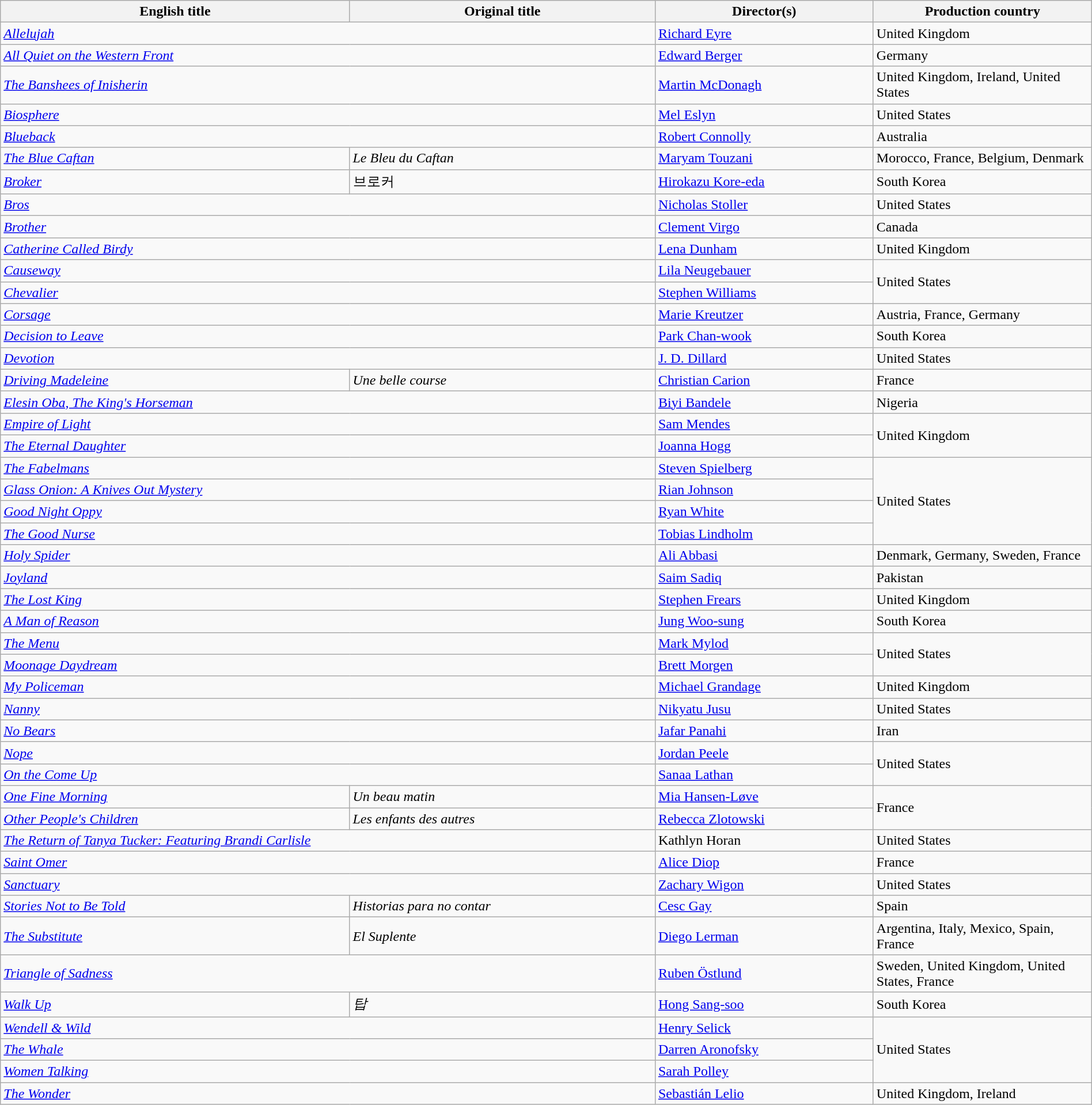<table class="wikitable" width=100%>
<tr>
<th scope="col" width="32%">English title</th>
<th scope="col" width="28%">Original title</th>
<th scope="col" width="20%">Director(s)</th>
<th scope="col" width="20%">Production country</th>
</tr>
<tr>
<td colspan="2"><em><a href='#'>Allelujah</a></em></td>
<td><a href='#'>Richard Eyre</a></td>
<td>United Kingdom</td>
</tr>
<tr>
<td colspan="2"><em><a href='#'>All Quiet on the Western Front</a></em></td>
<td><a href='#'>Edward Berger</a></td>
<td>Germany</td>
</tr>
<tr>
<td colspan="2"><em><a href='#'>The Banshees of Inisherin</a></em></td>
<td><a href='#'>Martin McDonagh</a></td>
<td>United Kingdom, Ireland, United States</td>
</tr>
<tr>
<td colspan="2"><em><a href='#'>Biosphere</a></em></td>
<td><a href='#'>Mel Eslyn</a></td>
<td>United States</td>
</tr>
<tr>
<td colspan="2"><em><a href='#'>Blueback</a></em></td>
<td><a href='#'>Robert Connolly</a></td>
<td>Australia</td>
</tr>
<tr>
<td><em><a href='#'>The Blue Caftan</a></em></td>
<td><em>Le Bleu du Caftan</em></td>
<td><a href='#'>Maryam Touzani</a></td>
<td>Morocco, France, Belgium, Denmark</td>
</tr>
<tr>
<td><em><a href='#'>Broker</a></em></td>
<td>브로커</td>
<td><a href='#'>Hirokazu Kore-eda</a></td>
<td>South Korea</td>
</tr>
<tr>
<td colspan="2"><em><a href='#'>Bros</a></em></td>
<td><a href='#'>Nicholas Stoller</a></td>
<td>United States</td>
</tr>
<tr>
<td colspan="2"><em><a href='#'>Brother</a></em></td>
<td><a href='#'>Clement Virgo</a></td>
<td>Canada</td>
</tr>
<tr>
<td colspan="2"><em><a href='#'>Catherine Called Birdy</a></em></td>
<td><a href='#'>Lena Dunham</a></td>
<td>United Kingdom</td>
</tr>
<tr>
<td colspan="2"><em><a href='#'>Causeway</a></em></td>
<td><a href='#'>Lila Neugebauer</a></td>
<td rowspan="2">United States</td>
</tr>
<tr>
<td colspan="2"><em><a href='#'>Chevalier</a></em></td>
<td><a href='#'>Stephen Williams</a></td>
</tr>
<tr>
<td colspan="2"><em><a href='#'>Corsage</a></em></td>
<td><a href='#'>Marie Kreutzer</a></td>
<td>Austria, France, Germany</td>
</tr>
<tr>
<td colspan="2"><em><a href='#'>Decision to Leave</a></em></td>
<td><a href='#'>Park Chan-wook</a></td>
<td>South Korea</td>
</tr>
<tr>
<td colspan="2"><em><a href='#'>Devotion</a></em></td>
<td><a href='#'>J. D. Dillard</a></td>
<td>United States</td>
</tr>
<tr>
<td><em><a href='#'>Driving Madeleine</a></em></td>
<td><em>Une belle course</em></td>
<td><a href='#'>Christian Carion</a></td>
<td>France</td>
</tr>
<tr>
<td colspan="2"><em><a href='#'>Elesin Oba, The King's Horseman</a></em></td>
<td><a href='#'>Biyi Bandele</a></td>
<td>Nigeria</td>
</tr>
<tr>
<td colspan="2"><em><a href='#'>Empire of Light</a></em></td>
<td><a href='#'>Sam Mendes</a></td>
<td rowspan="2">United Kingdom</td>
</tr>
<tr>
<td colspan="2"><em><a href='#'>The Eternal Daughter</a></em></td>
<td><a href='#'>Joanna Hogg</a></td>
</tr>
<tr>
<td colspan="2"><em><a href='#'>The Fabelmans</a></em></td>
<td><a href='#'>Steven Spielberg</a></td>
<td rowspan="4">United States</td>
</tr>
<tr>
<td colspan="2"><em><a href='#'>Glass Onion: A Knives Out Mystery</a></em></td>
<td><a href='#'>Rian Johnson</a></td>
</tr>
<tr>
<td colspan="2"><em><a href='#'>Good Night Oppy</a></em></td>
<td><a href='#'>Ryan White</a></td>
</tr>
<tr>
<td colspan="2"><em><a href='#'>The Good Nurse</a></em></td>
<td><a href='#'>Tobias Lindholm</a></td>
</tr>
<tr>
<td colspan="2"><em><a href='#'>Holy Spider</a></em></td>
<td><a href='#'>Ali Abbasi</a></td>
<td>Denmark, Germany, Sweden, France</td>
</tr>
<tr>
<td colspan="2"><em><a href='#'>Joyland</a></em></td>
<td><a href='#'>Saim Sadiq</a></td>
<td>Pakistan</td>
</tr>
<tr>
<td colspan="2"><em><a href='#'>The Lost King</a></em></td>
<td><a href='#'>Stephen Frears</a></td>
<td>United Kingdom</td>
</tr>
<tr>
<td colspan="2"><em><a href='#'>A Man of Reason</a></em></td>
<td><a href='#'>Jung Woo-sung</a></td>
<td>South Korea</td>
</tr>
<tr>
<td colspan="2"><em><a href='#'>The Menu</a></em></td>
<td><a href='#'>Mark Mylod</a></td>
<td rowspan="2">United States</td>
</tr>
<tr>
<td colspan="2"><em><a href='#'>Moonage Daydream</a></em></td>
<td><a href='#'>Brett Morgen</a></td>
</tr>
<tr>
<td colspan="2"><em><a href='#'>My Policeman</a></em></td>
<td><a href='#'>Michael Grandage</a></td>
<td>United Kingdom</td>
</tr>
<tr>
<td colspan="2"><em><a href='#'>Nanny</a></em></td>
<td><a href='#'>Nikyatu Jusu</a></td>
<td>United States</td>
</tr>
<tr>
<td colspan="2"><em><a href='#'>No Bears</a></em></td>
<td><a href='#'>Jafar Panahi</a></td>
<td>Iran</td>
</tr>
<tr>
<td colspan="2"><em><a href='#'>Nope</a></em></td>
<td><a href='#'>Jordan Peele</a></td>
<td rowspan="2">United States</td>
</tr>
<tr>
<td colspan="2"><em><a href='#'>On the Come Up</a></em></td>
<td><a href='#'>Sanaa Lathan</a></td>
</tr>
<tr>
<td><em><a href='#'>One Fine Morning</a></em></td>
<td><em>Un beau matin</em></td>
<td><a href='#'>Mia Hansen-Løve</a></td>
<td rowspan="2">France</td>
</tr>
<tr>
<td><em><a href='#'>Other People's Children</a></em></td>
<td><em>Les enfants des autres</em></td>
<td><a href='#'>Rebecca Zlotowski</a></td>
</tr>
<tr>
<td colspan="2"><em><a href='#'>The Return of Tanya Tucker: Featuring Brandi Carlisle</a></em></td>
<td>Kathlyn Horan</td>
<td>United States</td>
</tr>
<tr>
<td colspan="2"><em><a href='#'>Saint Omer</a></em></td>
<td><a href='#'>Alice Diop</a></td>
<td>France</td>
</tr>
<tr>
<td colspan="2"><em><a href='#'>Sanctuary</a></em></td>
<td><a href='#'>Zachary Wigon</a></td>
<td>United States</td>
</tr>
<tr>
<td><em><a href='#'>Stories Not to Be Told</a></em></td>
<td><em>Historias para no contar</em></td>
<td><a href='#'>Cesc Gay</a></td>
<td>Spain</td>
</tr>
<tr>
<td><em><a href='#'>The Substitute</a></em></td>
<td><em>El Suplente</em></td>
<td><a href='#'>Diego Lerman</a></td>
<td>Argentina, Italy, Mexico, Spain, France</td>
</tr>
<tr>
<td colspan="2"><em><a href='#'>Triangle of Sadness</a></em></td>
<td><a href='#'>Ruben Östlund</a></td>
<td>Sweden, United Kingdom, United States, France</td>
</tr>
<tr>
<td><em><a href='#'>Walk Up</a></em></td>
<td><em>탑</em></td>
<td><a href='#'>Hong Sang-soo</a></td>
<td>South Korea</td>
</tr>
<tr>
<td colspan="2"><em><a href='#'>Wendell & Wild</a></em></td>
<td><a href='#'>Henry Selick</a></td>
<td rowspan="3">United States</td>
</tr>
<tr>
<td colspan="2"><em><a href='#'>The Whale</a></em></td>
<td><a href='#'>Darren Aronofsky</a></td>
</tr>
<tr>
<td colspan="2"><em><a href='#'>Women Talking</a></em></td>
<td><a href='#'>Sarah Polley</a></td>
</tr>
<tr>
<td colspan="2"><em><a href='#'>The Wonder</a></em></td>
<td><a href='#'>Sebastián Lelio</a></td>
<td>United Kingdom, Ireland</td>
</tr>
</table>
